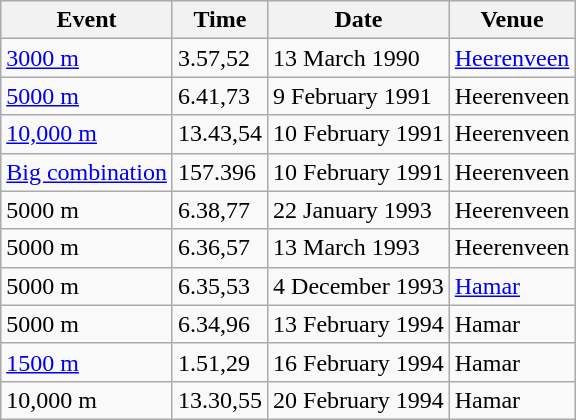<table class='wikitable'>
<tr>
<th>Event</th>
<th>Time</th>
<th>Date</th>
<th>Venue</th>
</tr>
<tr>
<td><a href='#'>3000 m</a></td>
<td>3.57,52</td>
<td>13 March 1990</td>
<td align=left><a href='#'>Heerenveen</a></td>
</tr>
<tr>
<td><a href='#'>5000 m</a></td>
<td>6.41,73</td>
<td>9 February 1991</td>
<td align=left>Heerenveen</td>
</tr>
<tr>
<td><a href='#'>10,000 m</a></td>
<td>13.43,54</td>
<td>10 February 1991</td>
<td align=left>Heerenveen</td>
</tr>
<tr>
<td><a href='#'>Big combination</a></td>
<td>157.396</td>
<td>10 February 1991</td>
<td align=left>Heerenveen</td>
</tr>
<tr>
<td>5000 m</td>
<td>6.38,77</td>
<td>22 January 1993</td>
<td align=left>Heerenveen</td>
</tr>
<tr>
<td>5000 m</td>
<td>6.36,57</td>
<td>13 March 1993</td>
<td align=left>Heerenveen</td>
</tr>
<tr>
<td>5000 m</td>
<td>6.35,53</td>
<td>4 December 1993</td>
<td align=left><a href='#'>Hamar</a></td>
</tr>
<tr>
<td>5000 m</td>
<td>6.34,96</td>
<td>13 February 1994</td>
<td align=left>Hamar</td>
</tr>
<tr>
<td><a href='#'>1500 m</a></td>
<td>1.51,29</td>
<td>16 February 1994</td>
<td align=left>Hamar</td>
</tr>
<tr>
<td>10,000 m</td>
<td>13.30,55</td>
<td>20 February 1994</td>
<td align=left>Hamar</td>
</tr>
</table>
